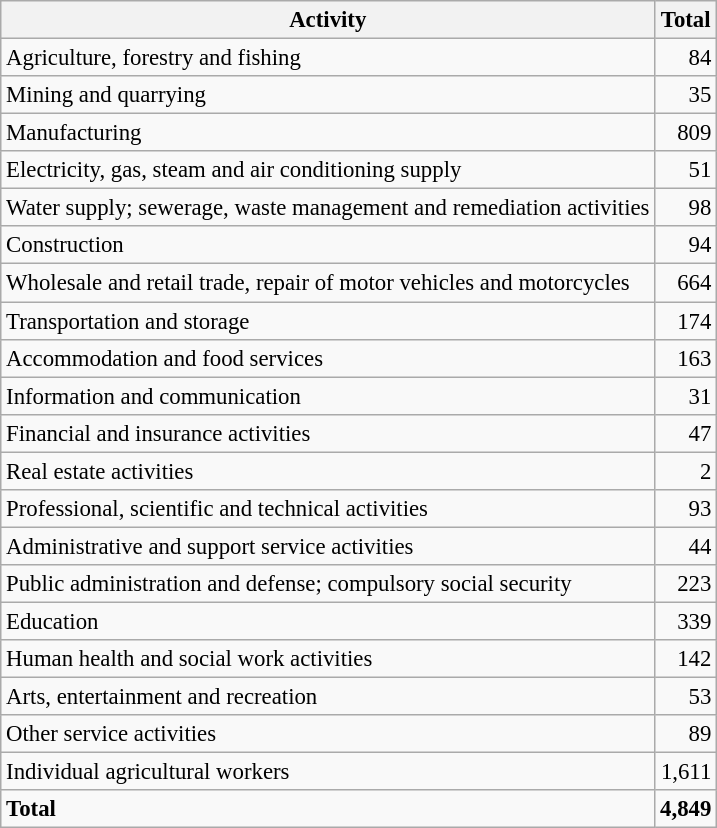<table class="wikitable sortable" style="font-size:95%;">
<tr>
<th>Activity</th>
<th>Total</th>
</tr>
<tr>
<td>Agriculture, forestry and fishing</td>
<td align="right">84</td>
</tr>
<tr>
<td>Mining and quarrying</td>
<td align="right">35</td>
</tr>
<tr>
<td>Manufacturing</td>
<td align="right">809</td>
</tr>
<tr>
<td>Electricity, gas, steam and air conditioning supply</td>
<td align="right">51</td>
</tr>
<tr>
<td>Water supply; sewerage, waste management and remediation activities</td>
<td align="right">98</td>
</tr>
<tr>
<td>Construction</td>
<td align="right">94</td>
</tr>
<tr>
<td>Wholesale and retail trade, repair of motor vehicles and motorcycles</td>
<td align="right">664</td>
</tr>
<tr>
<td>Transportation and storage</td>
<td align="right">174</td>
</tr>
<tr>
<td>Accommodation and food services</td>
<td align="right">163</td>
</tr>
<tr>
<td>Information and communication</td>
<td align="right">31</td>
</tr>
<tr>
<td>Financial and insurance activities</td>
<td align="right">47</td>
</tr>
<tr>
<td>Real estate activities</td>
<td align="right">2</td>
</tr>
<tr>
<td>Professional, scientific and technical activities</td>
<td align="right">93</td>
</tr>
<tr>
<td>Administrative and support service activities</td>
<td align="right">44</td>
</tr>
<tr>
<td>Public administration and defense; compulsory social security</td>
<td align="right">223</td>
</tr>
<tr>
<td>Education</td>
<td align="right">339</td>
</tr>
<tr>
<td>Human health and social work activities</td>
<td align="right">142</td>
</tr>
<tr>
<td>Arts, entertainment and recreation</td>
<td align="right">53</td>
</tr>
<tr>
<td>Other service activities</td>
<td align="right">89</td>
</tr>
<tr>
<td>Individual agricultural workers</td>
<td align="right">1,611</td>
</tr>
<tr class="sortbottom">
<td><strong>Total</strong></td>
<td align="right"><strong>4,849</strong></td>
</tr>
</table>
